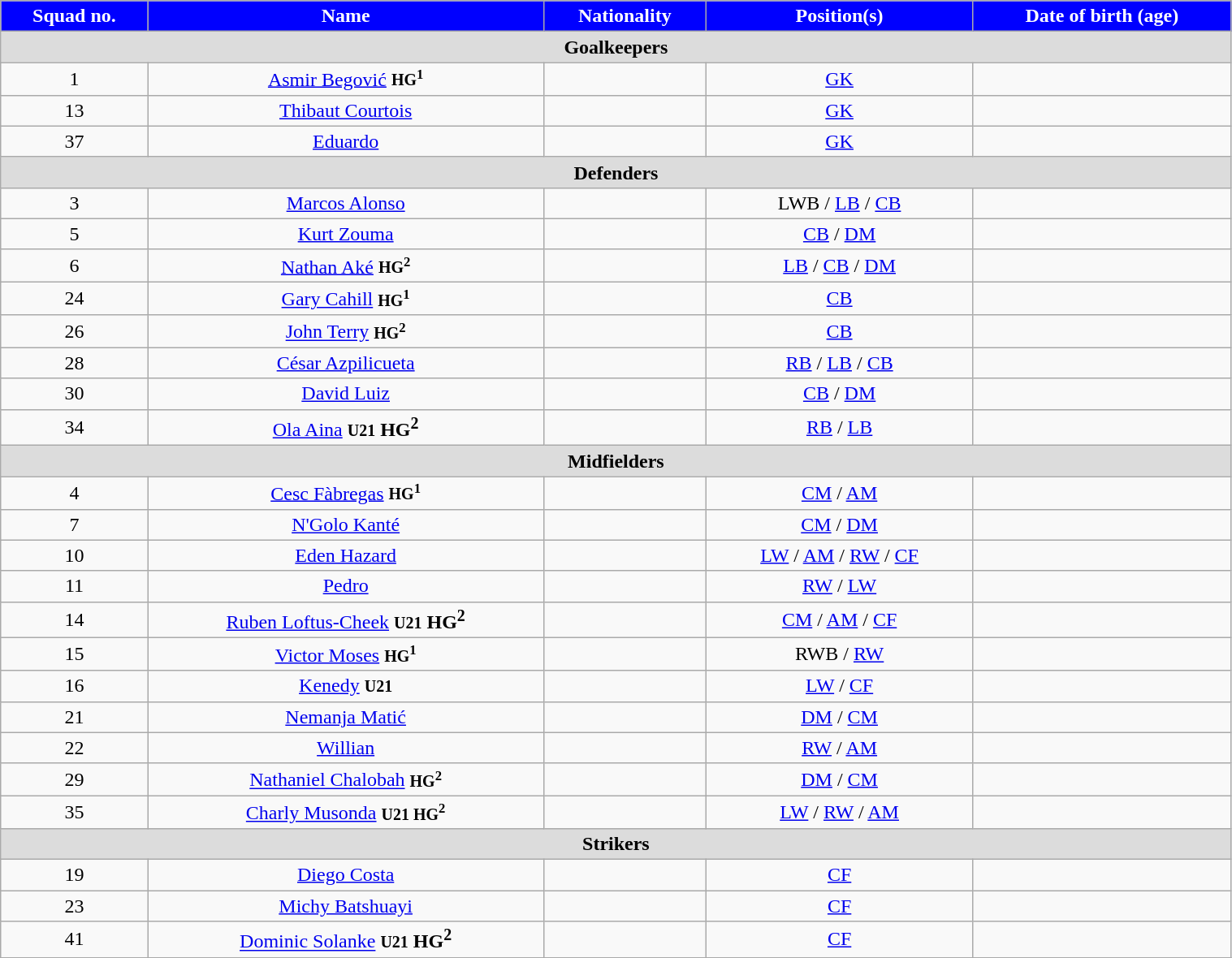<table class="wikitable" style="text-align:center; width:80%;">
<tr>
<th style="background:#00f; color:white; text-align:center;">Squad no.</th>
<th style="background:#00f; color:white; text-align:center;">Name</th>
<th style="background:#00f; color:white; text-align:center;">Nationality</th>
<th style="background:#00f; color:white; text-align:center;">Position(s)</th>
<th style="background:#00f; color:white; text-align:center;">Date of birth (age)</th>
</tr>
<tr>
<th colspan="5" style="background:#dcdcdc; text-align:center">Goalkeepers</th>
</tr>
<tr>
<td>1</td>
<td><a href='#'>Asmir Begović</a> <small><strong>HG</strong><sup><strong>1</strong></sup></small></td>
<td></td>
<td><a href='#'>GK</a></td>
<td></td>
</tr>
<tr>
<td>13</td>
<td><a href='#'>Thibaut Courtois</a></td>
<td></td>
<td><a href='#'>GK</a></td>
<td></td>
</tr>
<tr>
<td>37</td>
<td><a href='#'>Eduardo</a></td>
<td></td>
<td><a href='#'>GK</a></td>
<td></td>
</tr>
<tr>
<th colspan="5" style="background:#dcdcdc; text-align:center">Defenders</th>
</tr>
<tr>
<td>3</td>
<td><a href='#'>Marcos Alonso</a></td>
<td></td>
<td>LWB / <a href='#'>LB</a> / <a href='#'>CB</a></td>
<td></td>
</tr>
<tr>
<td>5</td>
<td><a href='#'>Kurt Zouma</a></td>
<td></td>
<td><a href='#'>CB</a> / <a href='#'>DM</a></td>
<td></td>
</tr>
<tr>
<td>6</td>
<td><a href='#'>Nathan Aké</a> <small><strong>HG</strong><sup><strong>2</strong></sup></small></td>
<td></td>
<td><a href='#'>LB</a> / <a href='#'>CB</a> / <a href='#'>DM</a></td>
<td></td>
</tr>
<tr>
<td>24</td>
<td><a href='#'>Gary Cahill</a> <small><strong>HG</strong><sup><strong>1</strong></sup></small></td>
<td></td>
<td><a href='#'>CB</a></td>
<td></td>
</tr>
<tr>
<td>26</td>
<td><a href='#'>John Terry</a> <small><strong>HG</strong><sup><strong>2</strong></sup></small></td>
<td></td>
<td><a href='#'>CB</a></td>
<td></td>
</tr>
<tr>
<td>28</td>
<td><a href='#'>César Azpilicueta</a></td>
<td></td>
<td><a href='#'>RB</a> / <a href='#'>LB</a> / <a href='#'>CB</a></td>
<td></td>
</tr>
<tr>
<td>30</td>
<td><a href='#'>David Luiz</a></td>
<td></td>
<td><a href='#'>CB</a> / <a href='#'>DM</a></td>
<td></td>
</tr>
<tr>
<td>34</td>
<td><a href='#'>Ola Aina</a> <small><strong>U21</strong></small> <strong>HG</strong><sup><strong>2</strong></sup></td>
<td></td>
<td><a href='#'>RB</a> / <a href='#'>LB</a></td>
<td></td>
</tr>
<tr>
<th colspan="5" style="background:#dcdcdc; text-align:center">Midfielders</th>
</tr>
<tr>
<td>4</td>
<td><a href='#'>Cesc Fàbregas</a> <small><strong>HG</strong><sup><strong>1</strong></sup></small></td>
<td></td>
<td><a href='#'>CM</a> / <a href='#'>AM</a></td>
<td></td>
</tr>
<tr>
<td>7</td>
<td><a href='#'>N'Golo Kanté</a></td>
<td></td>
<td><a href='#'>CM</a> / <a href='#'>DM</a></td>
<td></td>
</tr>
<tr>
<td>10</td>
<td><a href='#'>Eden Hazard</a></td>
<td></td>
<td><a href='#'>LW</a> / <a href='#'>AM</a> / <a href='#'>RW</a> / <a href='#'>CF</a></td>
<td></td>
</tr>
<tr>
<td>11</td>
<td><a href='#'>Pedro</a></td>
<td></td>
<td><a href='#'>RW</a> / <a href='#'>LW</a></td>
<td></td>
</tr>
<tr>
<td>14</td>
<td><a href='#'>Ruben Loftus-Cheek</a> <small><strong>U21</strong></small> <strong>HG</strong><sup><strong>2</strong></sup></td>
<td></td>
<td><a href='#'>CM</a> / <a href='#'>AM</a> / <a href='#'>CF</a></td>
<td></td>
</tr>
<tr>
<td>15</td>
<td><a href='#'>Victor Moses</a> <small><strong>HG</strong><sup><strong>1</strong></sup></small></td>
<td></td>
<td>RWB / <a href='#'>RW</a></td>
<td></td>
</tr>
<tr>
<td>16</td>
<td><a href='#'>Kenedy</a> <small><strong>U21</strong></small></td>
<td></td>
<td><a href='#'>LW</a> / <a href='#'>CF</a></td>
<td></td>
</tr>
<tr>
<td>21</td>
<td><a href='#'>Nemanja Matić</a></td>
<td></td>
<td><a href='#'>DM</a> / <a href='#'>CM</a></td>
<td></td>
</tr>
<tr>
<td>22</td>
<td><a href='#'>Willian</a></td>
<td></td>
<td><a href='#'>RW</a> / <a href='#'>AM</a></td>
<td></td>
</tr>
<tr>
<td>29</td>
<td><a href='#'>Nathaniel Chalobah</a> <small><strong>HG</strong><sup><strong>2</strong></sup></small></td>
<td></td>
<td><a href='#'>DM</a> / <a href='#'>CM</a></td>
<td></td>
</tr>
<tr>
<td>35</td>
<td><a href='#'>Charly Musonda</a> <small><strong>U21 HG<sup>2</sup></strong></small></td>
<td></td>
<td><a href='#'>LW</a> / <a href='#'>RW</a> / <a href='#'>AM</a></td>
<td></td>
</tr>
<tr>
<th colspan="5" style="background:#dcdcdc; text-align:center">Strikers</th>
</tr>
<tr>
<td>19</td>
<td><a href='#'>Diego Costa</a></td>
<td></td>
<td><a href='#'>CF</a></td>
<td></td>
</tr>
<tr>
<td>23</td>
<td><a href='#'>Michy Batshuayi</a></td>
<td></td>
<td><a href='#'>CF</a></td>
<td></td>
</tr>
<tr>
<td>41</td>
<td><a href='#'>Dominic Solanke</a> <small><strong>U21</strong></small> <strong>HG</strong><sup><strong>2</strong></sup></td>
<td></td>
<td><a href='#'>CF</a></td>
<td></td>
</tr>
<tr>
</tr>
</table>
